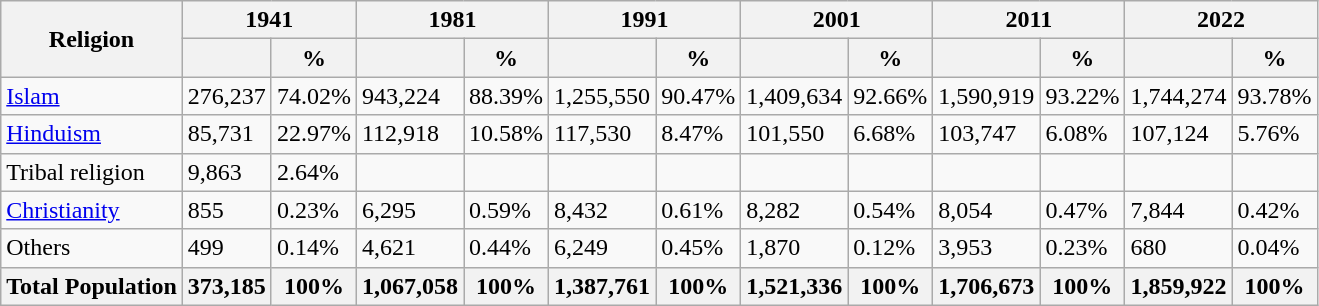<table class="wikitable sortable">
<tr>
<th rowspan="2">Religion</th>
<th colspan="2">1941</th>
<th colspan="2">1981</th>
<th colspan="2">1991</th>
<th colspan="2">2001</th>
<th colspan="2">2011</th>
<th colspan="2">2022</th>
</tr>
<tr>
<th></th>
<th>%</th>
<th></th>
<th>%</th>
<th></th>
<th>%</th>
<th></th>
<th>%</th>
<th></th>
<th>%</th>
<th></th>
<th>%</th>
</tr>
<tr>
<td><a href='#'>Islam</a> </td>
<td>276,237</td>
<td>74.02%</td>
<td>943,224</td>
<td>88.39%</td>
<td>1,255,550</td>
<td>90.47%</td>
<td>1,409,634</td>
<td>92.66%</td>
<td>1,590,919</td>
<td>93.22%</td>
<td>1,744,274</td>
<td>93.78%</td>
</tr>
<tr>
<td><a href='#'>Hinduism</a> </td>
<td>85,731</td>
<td>22.97%</td>
<td>112,918</td>
<td>10.58%</td>
<td>117,530</td>
<td>8.47%</td>
<td>101,550</td>
<td>6.68%</td>
<td>103,747</td>
<td>6.08%</td>
<td>107,124</td>
<td>5.76%</td>
</tr>
<tr>
<td>Tribal religion</td>
<td>9,863</td>
<td>2.64%</td>
<td></td>
<td></td>
<td></td>
<td></td>
<td></td>
<td></td>
<td></td>
<td></td>
<td></td>
<td></td>
</tr>
<tr>
<td><a href='#'>Christianity</a> </td>
<td>855</td>
<td>0.23%</td>
<td>6,295</td>
<td>0.59%</td>
<td>8,432</td>
<td>0.61%</td>
<td>8,282</td>
<td>0.54%</td>
<td>8,054</td>
<td>0.47%</td>
<td>7,844</td>
<td>0.42%</td>
</tr>
<tr>
<td>Others</td>
<td>499</td>
<td>0.14%</td>
<td>4,621</td>
<td>0.44%</td>
<td>6,249</td>
<td>0.45%</td>
<td>1,870</td>
<td>0.12%</td>
<td>3,953</td>
<td>0.23%</td>
<td>680</td>
<td>0.04%</td>
</tr>
<tr>
<th>Total Population</th>
<th>373,185</th>
<th>100%</th>
<th>1,067,058</th>
<th>100%</th>
<th>1,387,761</th>
<th>100%</th>
<th>1,521,336</th>
<th>100%</th>
<th>1,706,673</th>
<th>100%</th>
<th>1,859,922</th>
<th>100%</th>
</tr>
</table>
